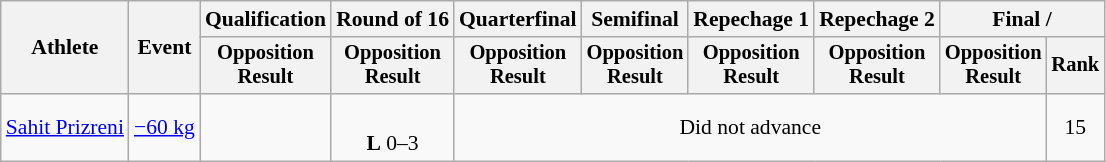<table class="wikitable" style="font-size:90%">
<tr>
<th rowspan="2">Athlete</th>
<th rowspan="2">Event</th>
<th>Qualification</th>
<th>Round of 16</th>
<th>Quarterfinal</th>
<th>Semifinal</th>
<th>Repechage 1</th>
<th>Repechage 2</th>
<th colspan=2>Final / </th>
</tr>
<tr style="font-size: 95%">
<th>Opposition<br>Result</th>
<th>Opposition<br>Result</th>
<th>Opposition<br>Result</th>
<th>Opposition<br>Result</th>
<th>Opposition<br>Result</th>
<th>Opposition<br>Result</th>
<th>Opposition<br>Result</th>
<th>Rank</th>
</tr>
<tr align=center>
<td align=left><a href='#'>Sahit Prizreni</a></td>
<td align=left><a href='#'>−60 kg</a></td>
<td></td>
<td><br><strong>L</strong> 0–3 <sup></sup></td>
<td colspan=5>Did not advance</td>
<td>15</td>
</tr>
</table>
